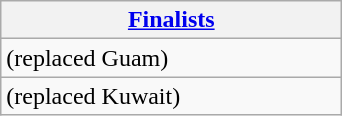<table class="wikitable">
<tr>
<th width=220><a href='#'>Finalists</a></th>
</tr>
<tr>
<td> (replaced Guam)</td>
</tr>
<tr>
<td> (replaced Kuwait)</td>
</tr>
</table>
